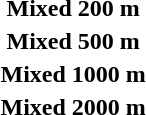<table>
<tr>
<th scope="row">Mixed 200 m</th>
<td></td>
<td></td>
<td></td>
</tr>
<tr>
<th scope="row">Mixed 500 m</th>
<td></td>
<td></td>
<td></td>
</tr>
<tr>
<th scope="row">Mixed 1000 m</th>
<td></td>
<td></td>
<td></td>
</tr>
<tr>
<th scope="row">Mixed 2000 m</th>
<td></td>
<td></td>
<td></td>
</tr>
</table>
